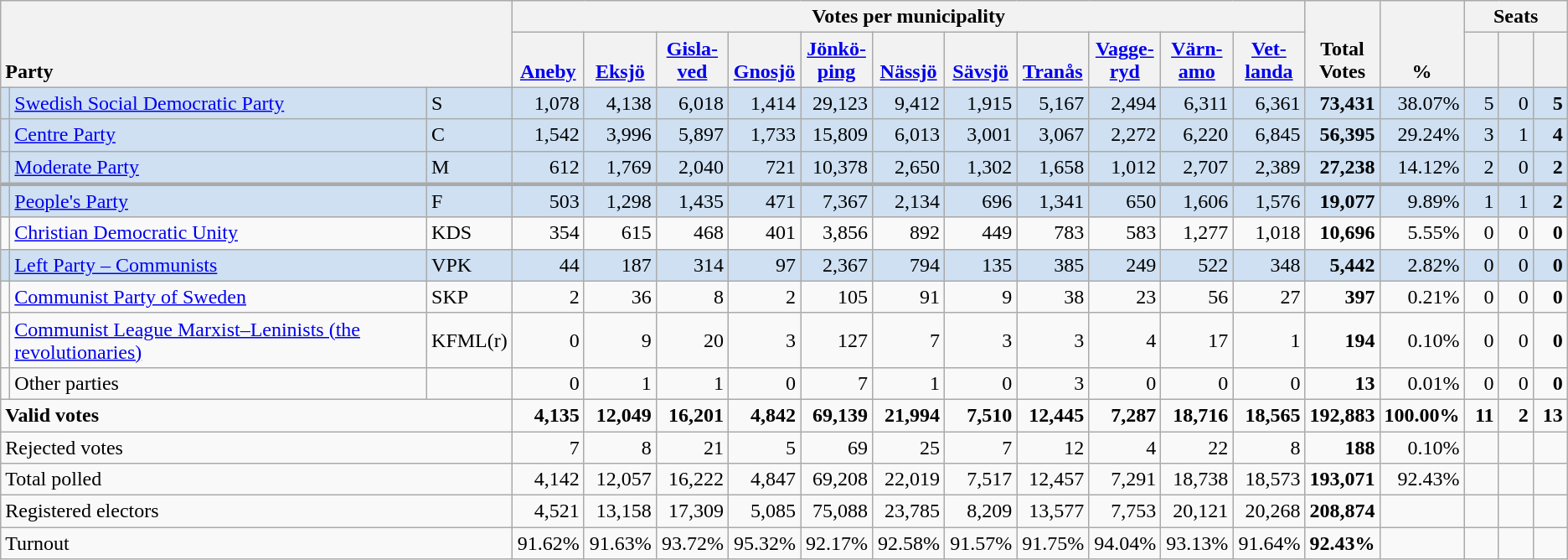<table class="wikitable" border="1" style="text-align:right;">
<tr>
<th style="text-align:left;" valign=bottom rowspan=2 colspan=3>Party</th>
<th colspan=11>Votes per municipality</th>
<th align=center valign=bottom rowspan=2 width="50">Total Votes</th>
<th align=center valign=bottom rowspan=2 width="50">%</th>
<th colspan=3>Seats</th>
</tr>
<tr>
<th align=center valign=bottom width="50"><a href='#'>Aneby</a></th>
<th align=center valign=bottom width="50"><a href='#'>Eksjö</a></th>
<th align=center valign=bottom width="50"><a href='#'>Gisla- ved</a></th>
<th align=center valign=bottom width="50"><a href='#'>Gnosjö</a></th>
<th align=center valign=bottom width="50"><a href='#'>Jönkö- ping</a></th>
<th align=center valign=bottom width="50"><a href='#'>Nässjö</a></th>
<th align=center valign=bottom width="50"><a href='#'>Sävsjö</a></th>
<th align=center valign=bottom width="50"><a href='#'>Tranås</a></th>
<th align=center valign=bottom width="50"><a href='#'>Vagge- ryd</a></th>
<th align=center valign=bottom width="50"><a href='#'>Värn- amo</a></th>
<th align=center valign=bottom width="50"><a href='#'>Vet- landa</a></th>
<th align=center valign=bottom width="20"><small></small></th>
<th align=center valign=bottom width="20"><small><a href='#'></a></small></th>
<th align=center valign=bottom width="20"><small></small></th>
</tr>
<tr style="background:#CEE0F2;">
<td></td>
<td align=left style="white-space: nowrap;"><a href='#'>Swedish Social Democratic Party</a></td>
<td align=left>S</td>
<td>1,078</td>
<td>4,138</td>
<td>6,018</td>
<td>1,414</td>
<td>29,123</td>
<td>9,412</td>
<td>1,915</td>
<td>5,167</td>
<td>2,494</td>
<td>6,311</td>
<td>6,361</td>
<td><strong>73,431</strong></td>
<td>38.07%</td>
<td>5</td>
<td>0</td>
<td><strong>5</strong></td>
</tr>
<tr style="background:#CEE0F2;">
<td></td>
<td align=left><a href='#'>Centre Party</a></td>
<td align=left>C</td>
<td>1,542</td>
<td>3,996</td>
<td>5,897</td>
<td>1,733</td>
<td>15,809</td>
<td>6,013</td>
<td>3,001</td>
<td>3,067</td>
<td>2,272</td>
<td>6,220</td>
<td>6,845</td>
<td><strong>56,395</strong></td>
<td>29.24%</td>
<td>3</td>
<td>1</td>
<td><strong>4</strong></td>
</tr>
<tr style="background:#CEE0F2;">
<td></td>
<td align=left><a href='#'>Moderate Party</a></td>
<td align=left>M</td>
<td>612</td>
<td>1,769</td>
<td>2,040</td>
<td>721</td>
<td>10,378</td>
<td>2,650</td>
<td>1,302</td>
<td>1,658</td>
<td>1,012</td>
<td>2,707</td>
<td>2,389</td>
<td><strong>27,238</strong></td>
<td>14.12%</td>
<td>2</td>
<td>0</td>
<td><strong>2</strong></td>
</tr>
<tr style="background:#CEE0F2; border-top:3px solid darkgray;">
<td></td>
<td align=left><a href='#'>People's Party</a></td>
<td align=left>F</td>
<td>503</td>
<td>1,298</td>
<td>1,435</td>
<td>471</td>
<td>7,367</td>
<td>2,134</td>
<td>696</td>
<td>1,341</td>
<td>650</td>
<td>1,606</td>
<td>1,576</td>
<td><strong>19,077</strong></td>
<td>9.89%</td>
<td>1</td>
<td>1</td>
<td><strong>2</strong></td>
</tr>
<tr>
<td></td>
<td align=left><a href='#'>Christian Democratic Unity</a></td>
<td align=left>KDS</td>
<td>354</td>
<td>615</td>
<td>468</td>
<td>401</td>
<td>3,856</td>
<td>892</td>
<td>449</td>
<td>783</td>
<td>583</td>
<td>1,277</td>
<td>1,018</td>
<td><strong>10,696</strong></td>
<td>5.55%</td>
<td>0</td>
<td>0</td>
<td><strong>0</strong></td>
</tr>
<tr style="background:#CEE0F2;">
<td></td>
<td align=left><a href='#'>Left Party – Communists</a></td>
<td align=left>VPK</td>
<td>44</td>
<td>187</td>
<td>314</td>
<td>97</td>
<td>2,367</td>
<td>794</td>
<td>135</td>
<td>385</td>
<td>249</td>
<td>522</td>
<td>348</td>
<td><strong>5,442</strong></td>
<td>2.82%</td>
<td>0</td>
<td>0</td>
<td><strong>0</strong></td>
</tr>
<tr>
<td></td>
<td align=left><a href='#'>Communist Party of Sweden</a></td>
<td align=left>SKP</td>
<td>2</td>
<td>36</td>
<td>8</td>
<td>2</td>
<td>105</td>
<td>91</td>
<td>9</td>
<td>38</td>
<td>23</td>
<td>56</td>
<td>27</td>
<td><strong>397</strong></td>
<td>0.21%</td>
<td>0</td>
<td>0</td>
<td><strong>0</strong></td>
</tr>
<tr>
<td></td>
<td align=left><a href='#'>Communist League Marxist–Leninists (the revolutionaries)</a></td>
<td align=left>KFML(r)</td>
<td>0</td>
<td>9</td>
<td>20</td>
<td>3</td>
<td>127</td>
<td>7</td>
<td>3</td>
<td>3</td>
<td>4</td>
<td>17</td>
<td>1</td>
<td><strong>194</strong></td>
<td>0.10%</td>
<td>0</td>
<td>0</td>
<td><strong>0</strong></td>
</tr>
<tr>
<td></td>
<td align=left>Other parties</td>
<td></td>
<td>0</td>
<td>1</td>
<td>1</td>
<td>0</td>
<td>7</td>
<td>1</td>
<td>0</td>
<td>3</td>
<td>0</td>
<td>0</td>
<td>0</td>
<td><strong>13</strong></td>
<td>0.01%</td>
<td>0</td>
<td>0</td>
<td><strong>0</strong></td>
</tr>
<tr style="font-weight:bold">
<td align=left colspan=3>Valid votes</td>
<td>4,135</td>
<td>12,049</td>
<td>16,201</td>
<td>4,842</td>
<td>69,139</td>
<td>21,994</td>
<td>7,510</td>
<td>12,445</td>
<td>7,287</td>
<td>18,716</td>
<td>18,565</td>
<td>192,883</td>
<td>100.00%</td>
<td>11</td>
<td>2</td>
<td>13</td>
</tr>
<tr>
<td align=left colspan=3>Rejected votes</td>
<td>7</td>
<td>8</td>
<td>21</td>
<td>5</td>
<td>69</td>
<td>25</td>
<td>7</td>
<td>12</td>
<td>4</td>
<td>22</td>
<td>8</td>
<td><strong>188</strong></td>
<td>0.10%</td>
<td></td>
<td></td>
<td></td>
</tr>
<tr>
<td align=left colspan=3>Total polled</td>
<td>4,142</td>
<td>12,057</td>
<td>16,222</td>
<td>4,847</td>
<td>69,208</td>
<td>22,019</td>
<td>7,517</td>
<td>12,457</td>
<td>7,291</td>
<td>18,738</td>
<td>18,573</td>
<td><strong>193,071</strong></td>
<td>92.43%</td>
<td></td>
<td></td>
<td></td>
</tr>
<tr>
<td align=left colspan=3>Registered electors</td>
<td>4,521</td>
<td>13,158</td>
<td>17,309</td>
<td>5,085</td>
<td>75,088</td>
<td>23,785</td>
<td>8,209</td>
<td>13,577</td>
<td>7,753</td>
<td>20,121</td>
<td>20,268</td>
<td><strong>208,874</strong></td>
<td></td>
<td></td>
<td></td>
<td></td>
</tr>
<tr>
<td align=left colspan=3>Turnout</td>
<td>91.62%</td>
<td>91.63%</td>
<td>93.72%</td>
<td>95.32%</td>
<td>92.17%</td>
<td>92.58%</td>
<td>91.57%</td>
<td>91.75%</td>
<td>94.04%</td>
<td>93.13%</td>
<td>91.64%</td>
<td><strong>92.43%</strong></td>
<td></td>
<td></td>
<td></td>
<td></td>
</tr>
</table>
